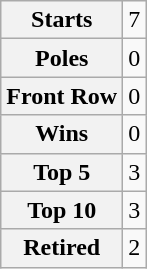<table class="wikitable" style="text-align:center">
<tr>
<th>Starts</th>
<td>7</td>
</tr>
<tr>
<th>Poles</th>
<td>0</td>
</tr>
<tr>
<th>Front Row</th>
<td>0</td>
</tr>
<tr>
<th>Wins</th>
<td>0</td>
</tr>
<tr>
<th>Top 5</th>
<td>3</td>
</tr>
<tr>
<th>Top 10</th>
<td>3</td>
</tr>
<tr>
<th>Retired</th>
<td>2</td>
</tr>
</table>
